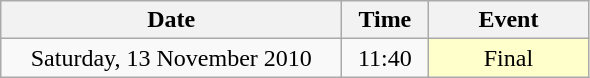<table class = "wikitable" style="text-align:center;">
<tr>
<th width=220>Date</th>
<th width=50>Time</th>
<th width=100>Event</th>
</tr>
<tr>
<td>Saturday, 13 November 2010</td>
<td>11:40</td>
<td bgcolor=ffffcc>Final</td>
</tr>
</table>
